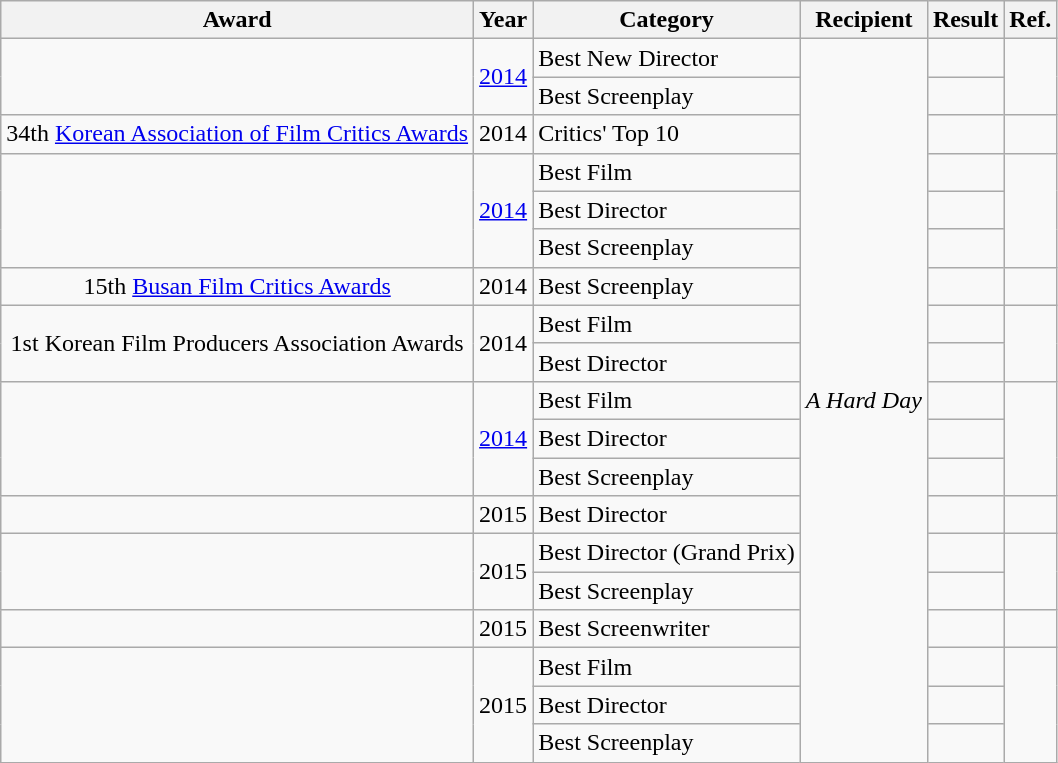<table class="wikitable sortable">
<tr>
<th>Award</th>
<th>Year</th>
<th>Category</th>
<th>Recipient</th>
<th>Result</th>
<th>Ref.</th>
</tr>
<tr>
<td rowspan="2"></td>
<td rowspan="2"><a href='#'>2014</a></td>
<td>Best New Director</td>
<td rowspan="19"><em>A Hard Day</em></td>
<td></td>
<td rowspan="2"></td>
</tr>
<tr>
<td>Best Screenplay</td>
<td></td>
</tr>
<tr>
<td>34th <a href='#'>Korean Association of Film Critics Awards</a></td>
<td>2014</td>
<td>Critics' Top 10</td>
<td></td>
<td></td>
</tr>
<tr>
<td rowspan="3"></td>
<td rowspan="3"><a href='#'>2014</a></td>
<td>Best Film</td>
<td></td>
<td rowspan="3"></td>
</tr>
<tr>
<td>Best Director</td>
<td></td>
</tr>
<tr>
<td>Best Screenplay</td>
<td></td>
</tr>
<tr>
<td rowspan="1" style="text-align:center;">15th <a href='#'>Busan Film Critics Awards</a></td>
<td>2014</td>
<td>Best Screenplay</td>
<td></td>
<td></td>
</tr>
<tr>
<td rowspan="2" style="text-align:center;">1st Korean Film Producers Association Awards</td>
<td rowspan="2">2014</td>
<td>Best Film</td>
<td></td>
<td rowspan="2"></td>
</tr>
<tr>
<td>Best Director</td>
<td></td>
</tr>
<tr>
<td rowspan="3"></td>
<td rowspan="3"><a href='#'>2014</a></td>
<td>Best Film</td>
<td></td>
<td rowspan="3"></td>
</tr>
<tr>
<td>Best Director</td>
<td></td>
</tr>
<tr>
<td>Best Screenplay</td>
<td></td>
</tr>
<tr>
<td></td>
<td>2015</td>
<td>Best Director</td>
<td></td>
<td></td>
</tr>
<tr>
<td rowspan="2"></td>
<td rowspan="2">2015</td>
<td>Best Director (Grand Prix)</td>
<td></td>
<td rowspan="2"></td>
</tr>
<tr>
<td>Best Screenplay</td>
<td></td>
</tr>
<tr>
<td></td>
<td>2015</td>
<td>Best Screenwriter</td>
<td></td>
<td></td>
</tr>
<tr>
<td rowspan="3"></td>
<td rowspan="3">2015</td>
<td>Best Film</td>
<td></td>
<td rowspan="3"></td>
</tr>
<tr>
<td>Best Director</td>
<td></td>
</tr>
<tr>
<td>Best Screenplay</td>
<td></td>
</tr>
</table>
